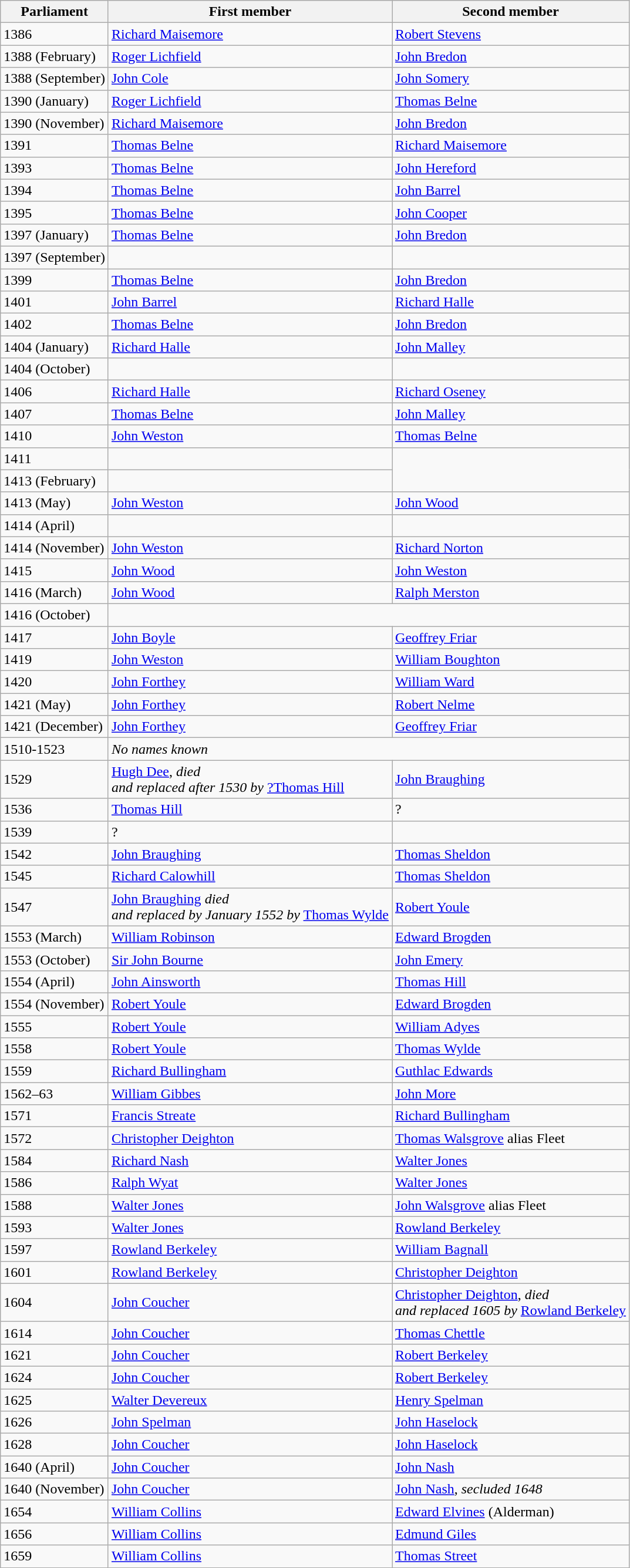<table class="wikitable">
<tr>
<th>Parliament</th>
<th>First member</th>
<th>Second member</th>
</tr>
<tr>
<td>1386</td>
<td><a href='#'>Richard Maisemore</a></td>
<td><a href='#'>Robert Stevens</a></td>
</tr>
<tr>
<td>1388 (February)</td>
<td><a href='#'>Roger Lichfield</a></td>
<td><a href='#'>John Bredon</a></td>
</tr>
<tr>
<td>1388 (September)</td>
<td><a href='#'>John Cole</a></td>
<td><a href='#'>John Somery</a></td>
</tr>
<tr>
<td>1390 (January)</td>
<td><a href='#'>Roger Lichfield</a></td>
<td><a href='#'>Thomas Belne</a></td>
</tr>
<tr>
<td>1390 (November)</td>
<td><a href='#'>Richard Maisemore</a></td>
<td><a href='#'>John Bredon</a></td>
</tr>
<tr>
<td>1391</td>
<td><a href='#'>Thomas Belne</a></td>
<td><a href='#'>Richard Maisemore</a></td>
</tr>
<tr>
<td>1393</td>
<td><a href='#'>Thomas Belne</a></td>
<td><a href='#'>John Hereford</a></td>
</tr>
<tr>
<td>1394</td>
<td><a href='#'>Thomas Belne</a></td>
<td><a href='#'>John Barrel</a></td>
</tr>
<tr>
<td>1395</td>
<td><a href='#'>Thomas Belne</a></td>
<td><a href='#'>John Cooper</a></td>
</tr>
<tr>
<td>1397 (January)</td>
<td><a href='#'>Thomas Belne</a></td>
<td><a href='#'>John Bredon</a></td>
</tr>
<tr>
<td>1397 (September)</td>
<td></td>
</tr>
<tr>
<td>1399</td>
<td><a href='#'>Thomas Belne</a></td>
<td><a href='#'>John Bredon</a></td>
</tr>
<tr>
<td>1401</td>
<td><a href='#'>John Barrel</a></td>
<td><a href='#'>Richard Halle</a></td>
</tr>
<tr>
<td>1402</td>
<td><a href='#'>Thomas Belne</a></td>
<td><a href='#'>John Bredon</a></td>
</tr>
<tr>
<td>1404 (January)</td>
<td><a href='#'>Richard Halle</a></td>
<td><a href='#'>John Malley</a></td>
</tr>
<tr>
<td>1404 (October)</td>
<td></td>
</tr>
<tr>
<td>1406</td>
<td><a href='#'>Richard Halle</a></td>
<td><a href='#'>Richard Oseney</a></td>
</tr>
<tr>
<td>1407</td>
<td><a href='#'>Thomas Belne</a></td>
<td><a href='#'>John Malley</a></td>
</tr>
<tr>
<td>1410</td>
<td><a href='#'>John Weston</a></td>
<td><a href='#'>Thomas Belne</a></td>
</tr>
<tr>
<td>1411</td>
<td></td>
</tr>
<tr>
<td>1413 (February)</td>
<td></td>
</tr>
<tr>
<td>1413 (May)</td>
<td><a href='#'>John Weston</a></td>
<td><a href='#'>John Wood</a></td>
</tr>
<tr>
<td>1414 (April)</td>
<td></td>
</tr>
<tr>
<td>1414 (November)</td>
<td><a href='#'>John Weston</a></td>
<td><a href='#'>Richard Norton</a></td>
</tr>
<tr>
<td>1415</td>
<td><a href='#'>John Wood</a></td>
<td><a href='#'>John Weston</a></td>
</tr>
<tr>
<td>1416 (March)</td>
<td><a href='#'>John Wood</a></td>
<td><a href='#'>Ralph Merston</a></td>
</tr>
<tr>
<td>1416 (October)</td>
</tr>
<tr>
<td>1417</td>
<td><a href='#'>John Boyle</a></td>
<td><a href='#'>Geoffrey Friar</a></td>
</tr>
<tr>
<td>1419</td>
<td><a href='#'>John Weston</a></td>
<td><a href='#'>William Boughton</a></td>
</tr>
<tr>
<td>1420</td>
<td><a href='#'>John Forthey</a></td>
<td><a href='#'>William Ward</a></td>
</tr>
<tr>
<td>1421 (May)</td>
<td><a href='#'>John Forthey</a></td>
<td><a href='#'>Robert Nelme</a></td>
</tr>
<tr>
<td>1421 (December)</td>
<td><a href='#'>John Forthey</a></td>
<td><a href='#'>Geoffrey Friar</a></td>
</tr>
<tr>
<td>1510-1523</td>
<td colspan = "2"><em>No names known</em></td>
</tr>
<tr>
<td>1529</td>
<td><a href='#'>Hugh Dee</a>, <em>died <br> and replaced after 1530 by</em> <a href='#'>?Thomas Hill</a></td>
<td><a href='#'>John Braughing</a></td>
</tr>
<tr>
<td>1536</td>
<td><a href='#'>Thomas Hill</a></td>
<td>?</td>
</tr>
<tr>
<td>1539</td>
<td>?</td>
</tr>
<tr>
<td>1542</td>
<td><a href='#'>John Braughing</a></td>
<td><a href='#'>Thomas Sheldon</a></td>
</tr>
<tr>
<td>1545</td>
<td><a href='#'>Richard Calowhill</a></td>
<td><a href='#'>Thomas Sheldon</a></td>
</tr>
<tr>
<td>1547</td>
<td><a href='#'>John Braughing</a> <em>died <br> and replaced by January 1552 by</em> <a href='#'>Thomas Wylde</a></td>
<td><a href='#'>Robert Youle</a></td>
</tr>
<tr>
<td>1553 (March)</td>
<td><a href='#'>William Robinson</a></td>
<td><a href='#'>Edward Brogden</a></td>
</tr>
<tr>
<td>1553 (October)</td>
<td><a href='#'>Sir John Bourne</a></td>
<td><a href='#'>John Emery</a></td>
</tr>
<tr>
<td>1554 (April)</td>
<td><a href='#'>John Ainsworth</a></td>
<td><a href='#'>Thomas Hill</a></td>
</tr>
<tr>
<td>1554 (November)</td>
<td><a href='#'>Robert Youle</a></td>
<td><a href='#'>Edward Brogden</a></td>
</tr>
<tr>
<td>1555</td>
<td><a href='#'>Robert Youle</a></td>
<td><a href='#'>William Adyes</a></td>
</tr>
<tr>
<td>1558</td>
<td><a href='#'>Robert Youle</a></td>
<td><a href='#'>Thomas Wylde</a></td>
</tr>
<tr>
<td>1559</td>
<td><a href='#'>Richard Bullingham</a></td>
<td><a href='#'>Guthlac Edwards</a></td>
</tr>
<tr>
<td>1562–63</td>
<td><a href='#'>William Gibbes</a></td>
<td><a href='#'>John More</a></td>
</tr>
<tr>
<td>1571</td>
<td><a href='#'>Francis Streate</a></td>
<td><a href='#'>Richard Bullingham</a></td>
</tr>
<tr>
<td>1572</td>
<td><a href='#'>Christopher Deighton</a></td>
<td><a href='#'>Thomas Walsgrove</a> alias Fleet</td>
</tr>
<tr>
<td>1584</td>
<td><a href='#'>Richard Nash</a></td>
<td><a href='#'>Walter Jones</a></td>
</tr>
<tr>
<td>1586</td>
<td><a href='#'>Ralph Wyat</a></td>
<td><a href='#'>Walter Jones</a></td>
</tr>
<tr>
<td>1588</td>
<td><a href='#'>Walter Jones</a></td>
<td><a href='#'>John Walsgrove</a> alias Fleet</td>
</tr>
<tr>
<td>1593</td>
<td><a href='#'>Walter Jones</a></td>
<td><a href='#'>Rowland Berkeley</a></td>
</tr>
<tr>
<td>1597</td>
<td><a href='#'>Rowland Berkeley</a></td>
<td><a href='#'>William Bagnall</a></td>
</tr>
<tr>
<td>1601</td>
<td><a href='#'>Rowland Berkeley</a></td>
<td><a href='#'>Christopher Deighton</a></td>
</tr>
<tr>
<td>1604</td>
<td><a href='#'>John Coucher</a></td>
<td><a href='#'>Christopher Deighton</a>, <em>died <br> and replaced 1605 by</em> <a href='#'>Rowland Berkeley</a></td>
</tr>
<tr>
<td>1614</td>
<td><a href='#'>John Coucher</a></td>
<td><a href='#'>Thomas Chettle</a></td>
</tr>
<tr>
<td>1621</td>
<td><a href='#'>John Coucher</a></td>
<td><a href='#'>Robert Berkeley</a></td>
</tr>
<tr>
<td>1624</td>
<td><a href='#'>John Coucher</a></td>
<td><a href='#'>Robert Berkeley</a></td>
</tr>
<tr>
<td>1625</td>
<td><a href='#'>Walter Devereux</a></td>
<td><a href='#'>Henry Spelman</a></td>
</tr>
<tr>
<td>1626</td>
<td><a href='#'>John Spelman</a></td>
<td><a href='#'>John Haselock</a></td>
</tr>
<tr>
<td>1628</td>
<td><a href='#'>John Coucher</a></td>
<td><a href='#'>John Haselock</a></td>
</tr>
<tr>
<td>1640 (April)</td>
<td><a href='#'>John Coucher</a></td>
<td><a href='#'>John Nash</a></td>
</tr>
<tr>
<td>1640 (November)</td>
<td><a href='#'>John Coucher</a></td>
<td><a href='#'>John Nash</a>, <em>secluded 1648</em></td>
</tr>
<tr>
<td>1654</td>
<td><a href='#'>William Collins</a></td>
<td><a href='#'>Edward Elvines</a> (Alderman)</td>
</tr>
<tr>
<td>1656</td>
<td><a href='#'>William Collins</a></td>
<td><a href='#'>Edmund Giles</a></td>
</tr>
<tr>
<td>1659</td>
<td><a href='#'>William Collins</a></td>
<td><a href='#'>Thomas Street</a></td>
</tr>
</table>
